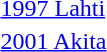<table>
<tr>
<td><a href='#'>1997 Lahti</a></td>
<td></td>
<td></td>
<td></td>
</tr>
<tr>
<td><a href='#'>2001 Akita</a></td>
<td></td>
<td></td>
<td></td>
</tr>
</table>
